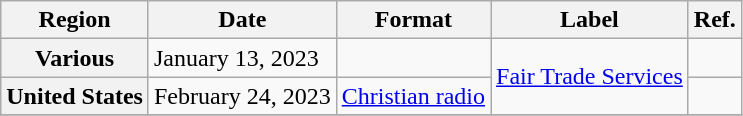<table class="wikitable plainrowheaders">
<tr>
<th scope="col">Region</th>
<th scope="col">Date</th>
<th scope="col">Format</th>
<th scope="col">Label</th>
<th scope="col">Ref.</th>
</tr>
<tr>
<th scope="row">Various</th>
<td>January 13, 2023</td>
<td></td>
<td rowspan="2"><a href='#'>Fair Trade Services</a></td>
<td></td>
</tr>
<tr>
<th scope="row">United States</th>
<td>February 24, 2023</td>
<td><a href='#'>Christian radio</a></td>
<td></td>
</tr>
<tr>
</tr>
</table>
